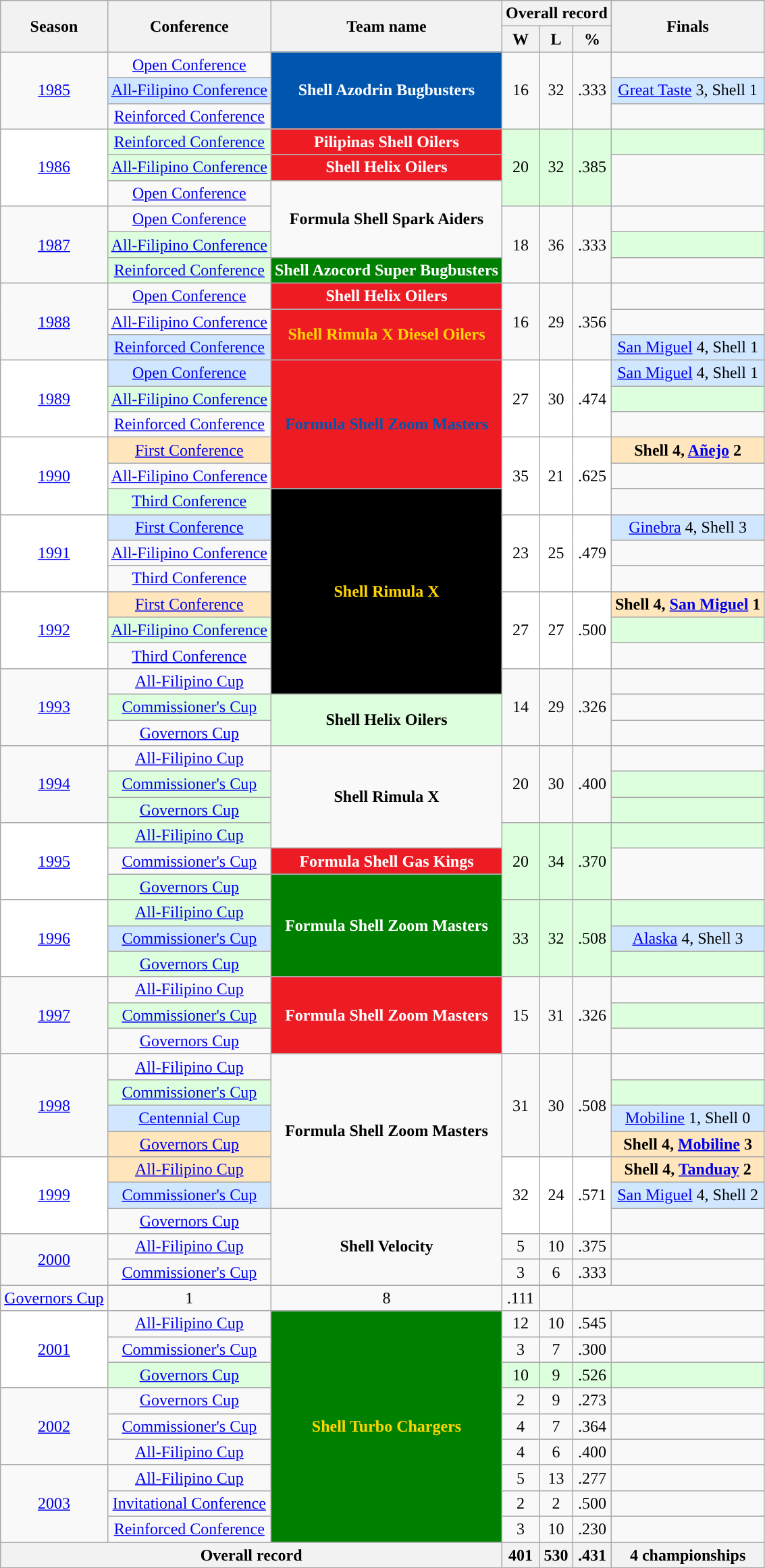<table class=wikitable style="text-align:center;">
<tr>
<th rowspan=2>Season</th>
<th rowspan=2>Conference</th>
<th rowspan=2>Team name</th>
<th colspan=3>Overall record</th>
<th rowspan=2>Finals</th>
</tr>
<tr>
<th>W</th>
<th>L</th>
<th>%</th>
</tr>
<tr>
<td rowspan=3><a href='#'>1985</a></td>
<td><a href='#'>Open Conference</a></td>
<td rowspan=3 style="background:#0055AF; color:#FFFFFF; "><span><strong>Shell Azodrin Bugbusters</strong></span></td>
<td rowspan=3>16</td>
<td rowspan=3>32</td>
<td rowspan=3>.333</td>
<td></td>
</tr>
<tr bgcolor=#D0E7FF>
<td><a href='#'>All-Filipino Conference</a></td>
<td><a href='#'>Great Taste</a> 3, Shell 1</td>
</tr>
<tr>
<td><a href='#'>Reinforced Conference</a></td>
<td></td>
</tr>
<tr bgcolor=#DDFFDD>
<td bgcolor=white rowspan=3><a href='#'>1986</a></td>
<td><a href='#'>Reinforced Conference</a></td>
<td style="background:#ED1C24; color:#FFFFFF; "><span><strong>Pilipinas Shell Oilers</strong></span></td>
<td rowspan=3>20</td>
<td rowspan=3>32</td>
<td rowspan=3>.385</td>
<td></td>
</tr>
<tr bgcolor=#DDFFDD>
<td><a href='#'>All-Filipino Conference</a></td>
<td style="background:#ED1C24; color:#FFFFFF; "><span><strong>Shell Helix Oilers</strong></span></td>
</tr>
<tr>
<td><a href='#'>Open Conference</a></td>
<td rowspan=3><strong>Formula Shell Spark Aiders</strong></td>
</tr>
<tr>
<td rowspan=3><a href='#'>1987</a></td>
<td><a href='#'>Open Conference</a></td>
<td rowspan=3>18</td>
<td rowspan=3>36</td>
<td rowspan=3>.333</td>
<td></td>
</tr>
<tr bgcolor=#DDFFDD>
<td><a href='#'>All-Filipino Conference</a></td>
<td></td>
</tr>
<tr bgcolor=#DDFFDD>
<td><a href='#'>Reinforced Conference</a></td>
<td style="background:#008000; color:#FFFFFF; "><span><strong>Shell Azocord Super Bugbusters</strong></span></td>
</tr>
<tr>
<td rowspan=3><a href='#'>1988</a></td>
<td><a href='#'>Open Conference</a></td>
<td style="background:#ED1C24; color:#FFFFFF; "><span><strong>Shell Helix Oilers</strong></span></td>
<td rowspan=3>16</td>
<td rowspan=3>29</td>
<td rowspan=3>.356</td>
<td></td>
</tr>
<tr>
<td><a href='#'>All-Filipino Conference</a></td>
<td rowspan=2 style="background:#ED1C24; color:#FFD500; "><span><strong>Shell Rimula X Diesel Oilers</strong></span></td>
</tr>
<tr bgcolor=#D0E7FF>
<td><a href='#'>Reinforced Conference</a></td>
<td><a href='#'>San Miguel</a> 4, Shell 1</td>
</tr>
<tr bgcolor=#D0E7FF>
<td bgcolor=white rowspan=3><a href='#'>1989</a></td>
<td><a href='#'>Open Conference</a></td>
<td rowspan=5 style="background:#ED1C24; color:#0055AF; "><span><strong>Formula Shell Zoom Masters</strong></span></td>
<td bgcolor=white rowspan=3>27</td>
<td bgcolor=white rowspan=3>30</td>
<td bgcolor=white rowspan=3>.474</td>
<td><a href='#'>San Miguel</a> 4, Shell 1</td>
</tr>
<tr bgcolor=#DDFFDD>
<td><a href='#'>All-Filipino Conference</a></td>
<td></td>
</tr>
<tr>
<td><a href='#'>Reinforced Conference</a></td>
<td></td>
</tr>
<tr bgcolor=#FFE6BD>
<td bgcolor=white rowspan=3><a href='#'>1990</a></td>
<td><a href='#'>First Conference</a></td>
<td bgcolor=white rowspan=3>35</td>
<td bgcolor=white rowspan=3>21</td>
<td bgcolor=white rowspan=3>.625</td>
<td><strong>Shell 4, <a href='#'>Añejo</a> 2</strong></td>
</tr>
<tr>
<td><a href='#'>All-Filipino Conference</a></td>
<td></td>
</tr>
<tr bgcolor=#DDFFDD>
<td><a href='#'>Third Conference</a></td>
<td rowspan=8 style="background:#000000; color:#FFD500; "><span><strong>Shell Rimula X</strong></span></td>
</tr>
<tr bgcolor=#D0E7FF>
<td bgcolor=white rowspan=3><a href='#'>1991</a></td>
<td><a href='#'>First Conference</a></td>
<td bgcolor=white rowspan=3>23</td>
<td bgcolor=white rowspan=3>25</td>
<td bgcolor=white rowspan=3>.479</td>
<td><a href='#'>Ginebra</a> 4, Shell 3</td>
</tr>
<tr>
<td><a href='#'>All-Filipino Conference</a></td>
<td></td>
</tr>
<tr>
<td><a href='#'>Third Conference</a></td>
<td></td>
</tr>
<tr bgcolor=#FFE6BD>
<td bgcolor=white rowspan=3><a href='#'>1992</a></td>
<td><a href='#'>First Conference</a></td>
<td bgcolor=white rowspan=3>27</td>
<td bgcolor=white rowspan=3>27</td>
<td bgcolor=white rowspan=3>.500</td>
<td><strong>Shell 4, <a href='#'>San Miguel</a> 1</strong></td>
</tr>
<tr bgcolor=#DDFFDD>
<td><a href='#'>All-Filipino Conference</a></td>
<td></td>
</tr>
<tr>
<td><a href='#'>Third Conference</a></td>
<td></td>
</tr>
<tr>
<td rowspan=3><a href='#'>1993</a></td>
<td><a href='#'>All-Filipino Cup</a></td>
<td rowspan=3>14</td>
<td rowspan=3>29</td>
<td rowspan=3>.326</td>
<td></td>
</tr>
<tr bgcolor=#DDFFDD>
<td><a href='#'>Commissioner's Cup</a></td>
<td rowspan=2><strong>Shell Helix Oilers</strong></td>
</tr>
<tr>
<td><a href='#'>Governors Cup</a></td>
<td></td>
</tr>
<tr>
<td rowspan=3><a href='#'>1994</a></td>
<td><a href='#'>All-Filipino Cup</a></td>
<td rowspan=4><strong>Shell Rimula X</strong></td>
<td rowspan=3>20</td>
<td rowspan=3>30</td>
<td rowspan=3>.400</td>
<td></td>
</tr>
<tr bgcolor=#DDFFDD>
<td><a href='#'>Commissioner's Cup</a></td>
<td></td>
</tr>
<tr bgcolor=#DDFFDD>
<td><a href='#'>Governors Cup</a></td>
<td></td>
</tr>
<tr bgcolor=#DDFFDD>
<td bgcolor=white rowspan=3><a href='#'>1995</a></td>
<td><a href='#'>All-Filipino Cup</a></td>
<td rowspan=3>20</td>
<td rowspan=3>34</td>
<td rowspan=3>.370</td>
<td></td>
</tr>
<tr>
<td><a href='#'>Commissioner's Cup</a></td>
<td style="background:#ED1C24; color:#FFFFFF; "><span><strong>Formula Shell Gas Kings</strong></span></td>
</tr>
<tr bgcolor=#DDFFDD>
<td><a href='#'>Governors Cup</a></td>
<td rowspan=4 style="background:#008000; color:#FFFFFF; "><span><strong>Formula Shell Zoom Masters</strong></span></td>
</tr>
<tr bgcolor=#DDFFDD>
<td bgcolor=white rowspan=3><a href='#'>1996</a></td>
<td><a href='#'>All-Filipino Cup</a></td>
<td rowspan=3>33</td>
<td rowspan=3>32</td>
<td rowspan=3>.508</td>
<td></td>
</tr>
<tr bgcolor=#D0E7FF>
<td><a href='#'>Commissioner's Cup</a></td>
<td><a href='#'>Alaska</a> 4, Shell 3</td>
</tr>
<tr bgcolor=#DDFFDD>
<td><a href='#'>Governors Cup</a></td>
<td></td>
</tr>
<tr>
<td rowspan=3><a href='#'>1997</a></td>
<td><a href='#'>All-Filipino Cup</a></td>
<td rowspan=3 style="background:#ED1C24; color:#FFFFFF; "><span><strong>Formula Shell Zoom Masters</strong></span></td>
<td rowspan=3>15</td>
<td rowspan=3>31</td>
<td rowspan=3>.326</td>
<td></td>
</tr>
<tr bgcolor=#DDFFDD>
<td><a href='#'>Commissioner's Cup</a></td>
<td></td>
</tr>
<tr>
<td><a href='#'>Governors Cup</a></td>
<td></td>
</tr>
<tr>
<td rowspan=4><a href='#'>1998</a></td>
<td><a href='#'>All-Filipino Cup</a></td>
<td rowspan=6><strong>Formula Shell Zoom Masters</strong></td>
<td rowspan=4>31</td>
<td rowspan=4>30</td>
<td rowspan=4>.508</td>
<td></td>
</tr>
<tr bgcolor=#DDFFDD>
<td><a href='#'>Commissioner's Cup</a></td>
<td></td>
</tr>
<tr bgcolor=#D0E7FF>
<td><a href='#'>Centennial Cup</a></td>
<td><a href='#'>Mobiline</a> 1, Shell 0</td>
</tr>
<tr bgcolor=#FFE6BD>
<td><a href='#'>Governors Cup</a></td>
<td><strong>Shell 4, <a href='#'>Mobiline</a> 3</strong></td>
</tr>
<tr bgcolor=#FFE6BD>
<td bgcolor=white rowspan=3><a href='#'>1999</a></td>
<td><a href='#'>All-Filipino Cup</a></td>
<td bgcolor=white rowspan=3>32</td>
<td bgcolor=white rowspan=3>24</td>
<td bgcolor=white rowspan=3>.571</td>
<td><strong>Shell 4, <a href='#'>Tanduay</a> 2</strong></td>
</tr>
<tr bgcolor=#D0E7FF>
<td><a href='#'>Commissioner's Cup</a></td>
<td><a href='#'>San Miguel</a> 4, Shell 2</td>
</tr>
<tr>
<td><a href='#'>Governors Cup</a></td>
<td rowspan=4><strong>Shell Velocity</strong></td>
</tr>
<tr>
<td rowspan=3><a href='#'>2000</a></td>
<td><a href='#'>All-Filipino Cup</a></td>
<td>5</td>
<td>10</td>
<td>.375</td>
<td></td>
</tr>
<tr>
<td><a href='#'>Commissioner's Cup</a></td>
<td>3</td>
<td>6</td>
<td>.333</td>
<td></td>
</tr>
<tr bgcolor=#DDFFDD>
</tr>
<tr>
<td><a href='#'>Governors Cup</a></td>
<td>1</td>
<td>8</td>
<td>.111</td>
<td></td>
</tr>
<tr>
<td bgcolor=white rowspan=3><a href='#'>2001</a></td>
<td><a href='#'>All-Filipino Cup</a></td>
<td rowspan=9 style="background:#008000; color:#FFD500; "><span><strong>Shell Turbo Chargers</strong></span></td>
<td>12</td>
<td>10</td>
<td>.545</td>
<td></td>
</tr>
<tr>
<td><a href='#'>Commissioner's Cup</a></td>
<td>3</td>
<td>7</td>
<td>.300</td>
<td></td>
</tr>
<tr bgcolor=#DDFFDD>
<td><a href='#'>Governors Cup</a></td>
<td>10</td>
<td>9</td>
<td>.526</td>
<td></td>
</tr>
<tr>
<td rowspan=3><a href='#'>2002</a></td>
<td><a href='#'>Governors Cup</a></td>
<td>2</td>
<td>9</td>
<td>.273</td>
<td></td>
</tr>
<tr>
<td><a href='#'>Commissioner's Cup</a></td>
<td>4</td>
<td>7</td>
<td>.364</td>
<td></td>
</tr>
<tr>
<td><a href='#'>All-Filipino Cup</a></td>
<td>4</td>
<td>6</td>
<td>.400</td>
<td></td>
</tr>
<tr>
<td rowspan=3><a href='#'>2003</a></td>
<td><a href='#'>All-Filipino Cup</a></td>
<td>5</td>
<td>13</td>
<td>.277</td>
<td></td>
</tr>
<tr>
<td><a href='#'>Invitational Conference</a></td>
<td>2</td>
<td>2</td>
<td>.500</td>
<td></td>
</tr>
<tr>
<td><a href='#'>Reinforced Conference</a></td>
<td>3</td>
<td>10</td>
<td>.230</td>
<td></td>
</tr>
<tr>
<th colspan=3>Overall record</th>
<th>401</th>
<th>530</th>
<th>.431</th>
<th>4 championships</th>
</tr>
</table>
